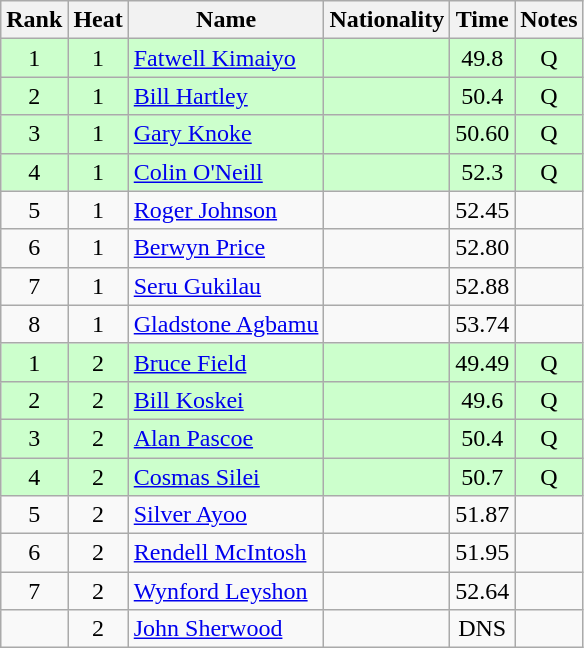<table class="wikitable sortable" style="text-align:center;">
<tr>
<th scope=col>Rank</th>
<th scope=col>Heat</th>
<th scope=col>Name</th>
<th scope=col>Nationality</th>
<th scope=col>Time</th>
<th scope=col>Notes</th>
</tr>
<tr style="background-color: #ccffcc;">
<td>1</td>
<td>1</td>
<td style="text-align:left;"><a href='#'>Fatwell Kimaiyo</a></td>
<td style="text-align:left;"></td>
<td>49.8</td>
<td>Q</td>
</tr>
<tr style="background-color: #ccffcc;">
<td>2</td>
<td>1</td>
<td style="text-align:left;"><a href='#'>Bill Hartley</a></td>
<td style="text-align:left;"></td>
<td>50.4</td>
<td>Q</td>
</tr>
<tr style="background-color: #ccffcc;">
<td>3</td>
<td>1</td>
<td style="text-align:left;"><a href='#'>Gary Knoke</a></td>
<td style="text-align:left;"></td>
<td>50.60</td>
<td>Q</td>
</tr>
<tr style="background-color: #ccffcc;">
<td>4</td>
<td>1</td>
<td style="text-align:left;"><a href='#'>Colin O'Neill</a></td>
<td style="text-align:left;"></td>
<td>52.3</td>
<td>Q</td>
</tr>
<tr>
<td>5</td>
<td>1</td>
<td style="text-align:left;"><a href='#'>Roger Johnson</a></td>
<td style="text-align:left;"></td>
<td>52.45</td>
<td></td>
</tr>
<tr>
<td>6</td>
<td>1</td>
<td style="text-align:left;"><a href='#'>Berwyn Price</a></td>
<td style="text-align:left;"></td>
<td>52.80</td>
<td></td>
</tr>
<tr>
<td>7</td>
<td>1</td>
<td style="text-align:left;"><a href='#'>Seru Gukilau</a></td>
<td style="text-align:left;"></td>
<td>52.88</td>
<td></td>
</tr>
<tr>
<td>8</td>
<td>1</td>
<td style="text-align:left;"><a href='#'>Gladstone Agbamu</a></td>
<td style="text-align:left;"></td>
<td>53.74</td>
<td></td>
</tr>
<tr style="background-color: #ccffcc;">
<td>1</td>
<td>2</td>
<td style="text-align:left;"><a href='#'>Bruce Field</a></td>
<td style="text-align:left;"></td>
<td>49.49</td>
<td>Q</td>
</tr>
<tr style="background-color: #ccffcc;">
<td>2</td>
<td>2</td>
<td style="text-align:left;"><a href='#'>Bill Koskei</a></td>
<td style="text-align:left;"></td>
<td>49.6</td>
<td>Q</td>
</tr>
<tr style="background-color: #ccffcc;">
<td>3</td>
<td>2</td>
<td style="text-align:left;"><a href='#'>Alan Pascoe</a></td>
<td style="text-align:left;"></td>
<td>50.4</td>
<td>Q</td>
</tr>
<tr style="background-color: #ccffcc;">
<td>4</td>
<td>2</td>
<td style="text-align:left;"><a href='#'>Cosmas Silei</a></td>
<td style="text-align:left;"></td>
<td>50.7</td>
<td>Q</td>
</tr>
<tr>
<td>5</td>
<td>2</td>
<td style="text-align:left;"><a href='#'>Silver Ayoo</a></td>
<td style="text-align:left;"></td>
<td>51.87</td>
<td></td>
</tr>
<tr>
<td>6</td>
<td>2</td>
<td style="text-align:left;"><a href='#'>Rendell McIntosh</a></td>
<td style="text-align:left;"></td>
<td>51.95</td>
<td></td>
</tr>
<tr>
<td>7</td>
<td>2</td>
<td style="text-align:left;"><a href='#'>Wynford Leyshon</a></td>
<td style="text-align:left;"></td>
<td>52.64</td>
<td></td>
</tr>
<tr>
<td data-sort-value="9"></td>
<td>2</td>
<td style="text-align:left;"><a href='#'>John Sherwood</a></td>
<td style="text-align:left;"></td>
<td data-sort-value="99.99">DNS</td>
<td></td>
</tr>
</table>
